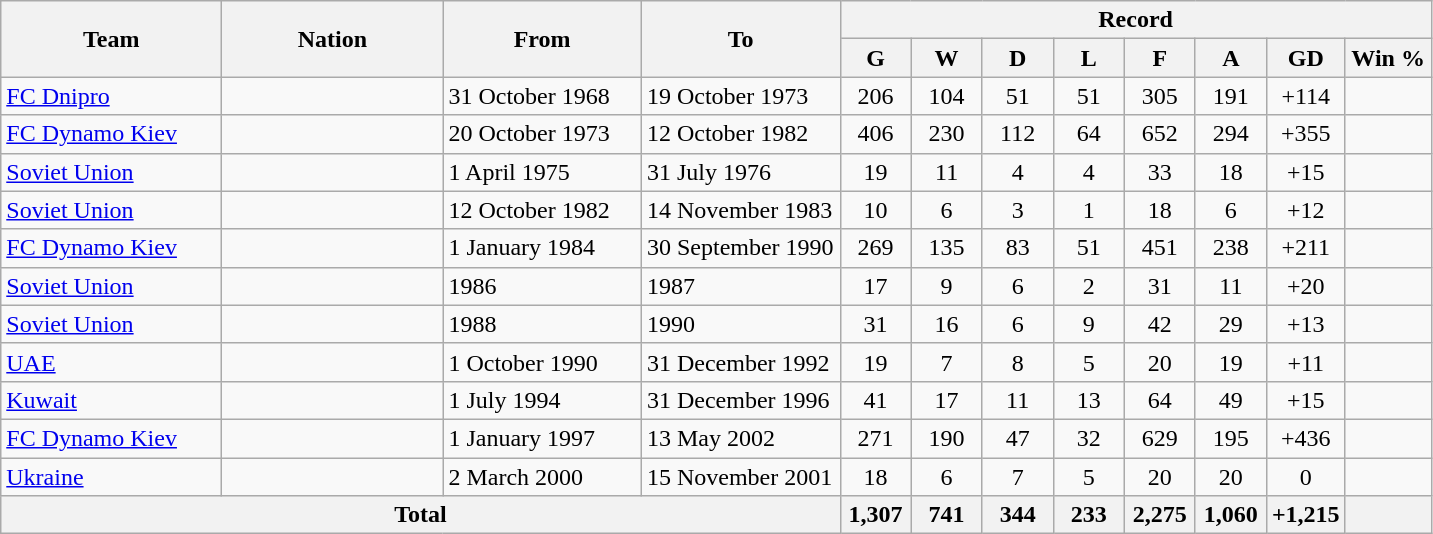<table class="wikitable" style="text-align: center">
<tr>
<th rowspan=2 width=140>Team</th>
<th rowspan=2 width=140>Nation</th>
<th rowspan=2 width=125>From</th>
<th rowspan=2 width=125>To</th>
<th colspan=8>Record</th>
</tr>
<tr>
<th width=40>G</th>
<th width=40>W</th>
<th width=40>D</th>
<th width=40>L</th>
<th width=40>F</th>
<th width=40>A</th>
<th width=40>GD</th>
<th width=50>Win %</th>
</tr>
<tr>
<td align="left"><a href='#'>FC Dnipro</a></td>
<td align="left"></td>
<td align=left>31 October 1968</td>
<td align=left>19 October 1973</td>
<td>206</td>
<td>104</td>
<td>51</td>
<td>51</td>
<td>305</td>
<td>191</td>
<td>+114</td>
<td></td>
</tr>
<tr>
<td align="left"><a href='#'>FC Dynamo Kiev</a></td>
<td align="left"></td>
<td align=left>20 October 1973</td>
<td align=left>12 October 1982</td>
<td>406</td>
<td>230</td>
<td>112</td>
<td>64</td>
<td>652</td>
<td>294</td>
<td>+355</td>
<td></td>
</tr>
<tr>
<td align="left"><a href='#'>Soviet Union</a></td>
<td align="left"></td>
<td align=left>1 April 1975</td>
<td align=left>31 July 1976</td>
<td>19</td>
<td>11</td>
<td>4</td>
<td>4</td>
<td>33</td>
<td>18</td>
<td>+15</td>
<td></td>
</tr>
<tr>
<td align="left"><a href='#'>Soviet Union</a></td>
<td align="left"></td>
<td align=left>12 October 1982</td>
<td align=left>14 November 1983</td>
<td>10</td>
<td>6</td>
<td>3</td>
<td>1</td>
<td>18</td>
<td>6</td>
<td>+12</td>
<td></td>
</tr>
<tr>
<td align="left"><a href='#'>FC Dynamo Kiev</a></td>
<td align="left"></td>
<td align=left>1 January 1984</td>
<td align=left>30 September 1990</td>
<td>269</td>
<td>135</td>
<td>83</td>
<td>51</td>
<td>451</td>
<td>238</td>
<td>+211</td>
<td></td>
</tr>
<tr>
<td align="left"><a href='#'>Soviet Union</a></td>
<td align="left"></td>
<td align=left>1986</td>
<td align=left>1987</td>
<td>17</td>
<td>9</td>
<td>6</td>
<td>2</td>
<td>31</td>
<td>11</td>
<td>+20</td>
<td></td>
</tr>
<tr>
<td align="left"><a href='#'>Soviet Union</a></td>
<td align="left"></td>
<td align=left>1988</td>
<td align=left>1990</td>
<td>31</td>
<td>16</td>
<td>6</td>
<td>9</td>
<td>42</td>
<td>29</td>
<td>+13</td>
<td></td>
</tr>
<tr>
<td align="left"><a href='#'>UAE</a></td>
<td align="left"></td>
<td align=left>1 October 1990</td>
<td align=left>31 December 1992</td>
<td>19</td>
<td>7</td>
<td>8</td>
<td>5</td>
<td>20</td>
<td>19</td>
<td>+11</td>
<td></td>
</tr>
<tr>
<td align="left"><a href='#'>Kuwait</a></td>
<td align="left"></td>
<td align=left>1 July 1994</td>
<td align=left>31 December 1996</td>
<td>41</td>
<td>17</td>
<td>11</td>
<td>13</td>
<td>64</td>
<td>49</td>
<td>+15</td>
<td></td>
</tr>
<tr>
<td align="left"><a href='#'>FC Dynamo Kiev</a></td>
<td align="left"></td>
<td align=left>1 January 1997</td>
<td align=left>13 May 2002</td>
<td>271</td>
<td>190</td>
<td>47</td>
<td>32</td>
<td>629</td>
<td>195</td>
<td>+436</td>
<td></td>
</tr>
<tr>
<td align="left"><a href='#'>Ukraine</a></td>
<td align="left"></td>
<td align=left>2 March 2000</td>
<td align=left>15 November 2001</td>
<td>18</td>
<td>6</td>
<td>7</td>
<td>5</td>
<td>20</td>
<td>20</td>
<td>0</td>
<td></td>
</tr>
<tr>
<th align="center" colspan="4">Total</th>
<th>1,307</th>
<th>741</th>
<th>344</th>
<th>233</th>
<th>2,275</th>
<th>1,060</th>
<th>+1,215</th>
<th></th>
</tr>
</table>
